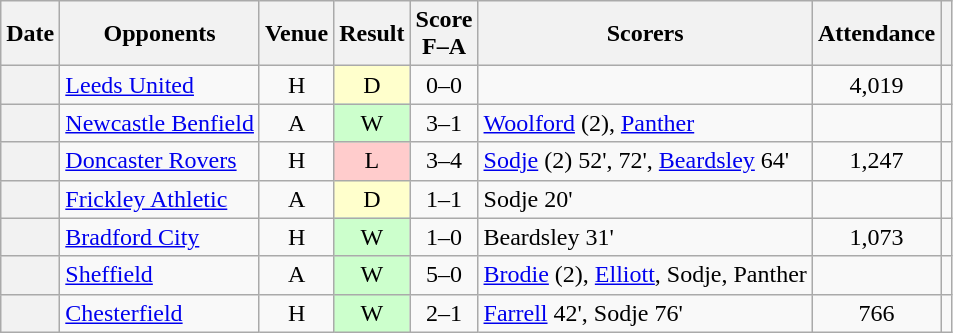<table class="wikitable plainrowheaders sortable" style="text-align:center">
<tr>
<th scope=col>Date</th>
<th scope=col>Opponents</th>
<th scope=col>Venue</th>
<th scope=col>Result</th>
<th scope=col>Score<br>F–A</th>
<th scope=col class=unsortable>Scorers</th>
<th scope=col>Attendance</th>
<th scope=col class=unsortable></th>
</tr>
<tr>
<th scope=row></th>
<td align=left><a href='#'>Leeds United</a></td>
<td>H</td>
<td style="background-color:#FFFFCC">D</td>
<td>0–0</td>
<td align=left></td>
<td>4,019</td>
<td></td>
</tr>
<tr>
<th scope=row></th>
<td align=left><a href='#'>Newcastle Benfield</a></td>
<td>A</td>
<td style="background-color:#CCFFCC">W</td>
<td>3–1</td>
<td align=left><a href='#'>Woolford</a> (2), <a href='#'>Panther</a></td>
<td></td>
<td></td>
</tr>
<tr>
<th scope=row></th>
<td align=left><a href='#'>Doncaster Rovers</a></td>
<td>H</td>
<td style="background-color:#FFCCCC">L</td>
<td>3–4</td>
<td align=left><a href='#'>Sodje</a> (2) 52', 72', <a href='#'>Beardsley</a> 64'</td>
<td>1,247</td>
<td></td>
</tr>
<tr>
<th scope=row></th>
<td align=left><a href='#'>Frickley Athletic</a></td>
<td>A</td>
<td style="background-color:#FFFFCC">D</td>
<td>1–1</td>
<td align=left>Sodje 20'</td>
<td></td>
<td></td>
</tr>
<tr>
<th scope=row></th>
<td align=left><a href='#'>Bradford City</a></td>
<td>H</td>
<td style="background-color:#CCFFCC">W</td>
<td>1–0</td>
<td align=left>Beardsley 31'</td>
<td>1,073</td>
<td></td>
</tr>
<tr>
<th scope=row></th>
<td align=left><a href='#'>Sheffield</a></td>
<td>A</td>
<td style="background-color:#CCFFCC">W</td>
<td>5–0</td>
<td align=left><a href='#'>Brodie</a> (2), <a href='#'>Elliott</a>, Sodje, Panther</td>
<td></td>
<td></td>
</tr>
<tr>
<th scope=row></th>
<td align=left><a href='#'>Chesterfield</a></td>
<td>H</td>
<td style="background-color:#CCFFCC">W</td>
<td>2–1</td>
<td align=left><a href='#'>Farrell</a> 42', Sodje 76'</td>
<td>766</td>
<td></td>
</tr>
</table>
